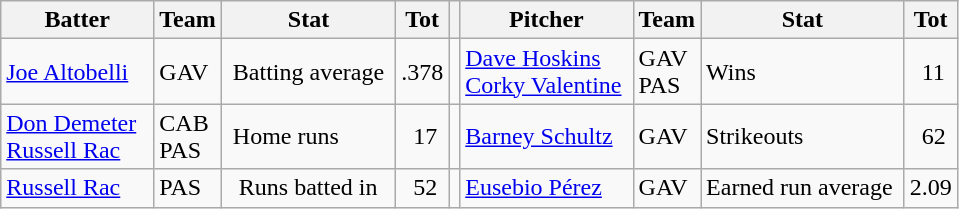<table class="wikitable">
<tr>
<th>Batter</th>
<th>Team</th>
<th>Stat</th>
<th>Tot</th>
<th></th>
<th>Pitcher</th>
<th>Team</th>
<th>Stat</th>
<th>Tot</th>
</tr>
<tr>
<td><a href='#'>Joe Altobelli</a></td>
<td>GAV</td>
<td> Batting average </td>
<td>.378</td>
<td></td>
<td><a href='#'>Dave Hoskins</a><br><a href='#'>Corky Valentine</a> </td>
<td>GAV<br>PAS</td>
<td>Wins</td>
<td>  11</td>
</tr>
<tr>
<td><a href='#'>Don Demeter</a>   <br> <a href='#'>Russell Rac</a></td>
<td>CAB<br>PAS</td>
<td> Home runs</td>
<td>  17</td>
<td></td>
<td><a href='#'>Barney Schultz</a></td>
<td>GAV</td>
<td>Strikeouts</td>
<td>  62</td>
</tr>
<tr>
<td><a href='#'>Russell Rac</a></td>
<td>PAS</td>
<td>  Runs batted in</td>
<td>  52</td>
<td></td>
<td><a href='#'>Eusebio Pérez</a></td>
<td>GAV</td>
<td>Earned run average </td>
<td>2.09</td>
</tr>
</table>
